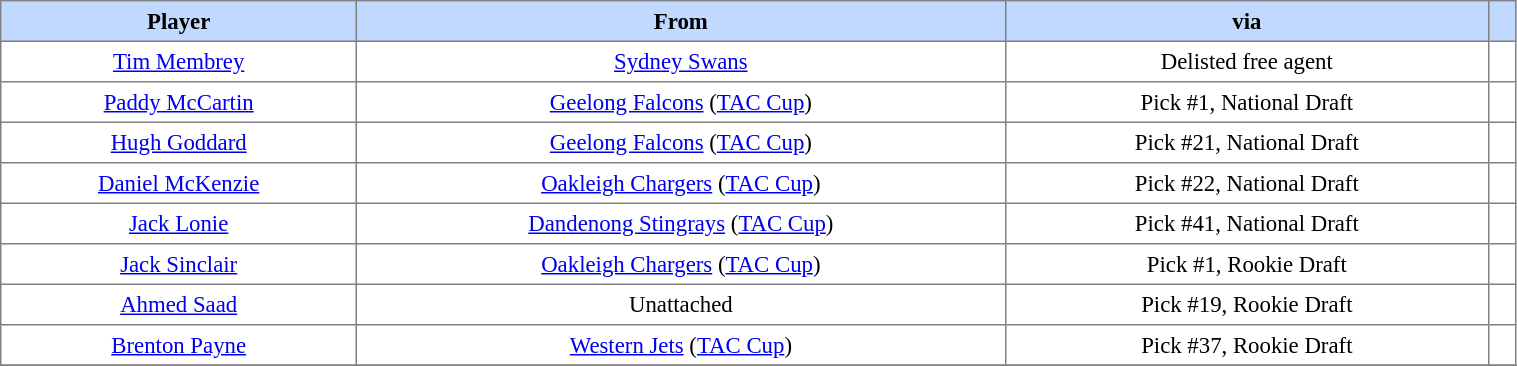<table border="1" cellpadding="4" cellspacing="0"  style="text-align:center; font-size:95%; border-collapse:collapse; width:80%;">
<tr style="background:#C1D8FF;">
<th>Player</th>
<th>From</th>
<th>via</th>
<th></th>
</tr>
<tr>
<td><a href='#'>Tim Membrey</a></td>
<td><a href='#'>Sydney Swans</a></td>
<td>Delisted free agent</td>
<td></td>
</tr>
<tr>
<td><a href='#'>Paddy McCartin</a></td>
<td><a href='#'>Geelong Falcons</a> (<a href='#'>TAC Cup</a>)</td>
<td>Pick #1, National Draft</td>
<td></td>
</tr>
<tr>
<td><a href='#'>Hugh Goddard</a></td>
<td><a href='#'>Geelong Falcons</a> (<a href='#'>TAC Cup</a>)</td>
<td>Pick #21, National Draft</td>
<td></td>
</tr>
<tr>
<td><a href='#'>Daniel McKenzie</a></td>
<td><a href='#'>Oakleigh Chargers</a> (<a href='#'>TAC Cup</a>)</td>
<td>Pick #22, National Draft</td>
<td></td>
</tr>
<tr>
<td><a href='#'>Jack Lonie</a></td>
<td><a href='#'>Dandenong Stingrays</a> (<a href='#'>TAC Cup</a>)</td>
<td>Pick #41, National Draft</td>
<td></td>
</tr>
<tr>
<td><a href='#'>Jack Sinclair</a></td>
<td><a href='#'>Oakleigh Chargers</a> (<a href='#'>TAC Cup</a>)</td>
<td>Pick #1, Rookie Draft</td>
<td></td>
</tr>
<tr>
<td><a href='#'>Ahmed Saad</a></td>
<td>Unattached</td>
<td>Pick #19, Rookie Draft</td>
<td></td>
</tr>
<tr>
<td><a href='#'>Brenton Payne</a></td>
<td><a href='#'>Western Jets</a> (<a href='#'>TAC Cup</a>)</td>
<td>Pick #37, Rookie Draft</td>
<td></td>
</tr>
<tr>
</tr>
</table>
